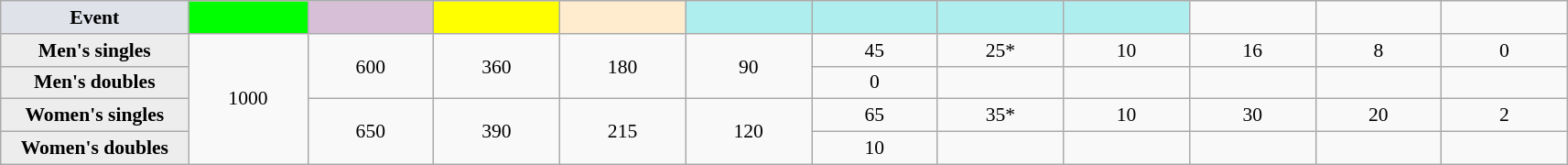<table class="wikitable nowrap" style=font-size:90%;text-align:center>
<tr>
<td style="width:130px; background:#dfe2e9;"><strong>Event</strong></td>
<td style="width:80px; background:lime;"></td>
<td style="width:85px; background:thistle;"></td>
<td style="width:85px; background:#ff0;"></td>
<td style="width:85px; background:#ffebcd;"></td>
<td style="width:85px; background:#afeeee;"></td>
<td style="width:85px; background:#afeeee;"></td>
<td style="width:85px; background:#afeeee;"></td>
<td style="width:85px; background:#afeeee;"></td>
<td width=85></td>
<td width=85></td>
<td width=85></td>
</tr>
<tr>
<th style="background:#ededed;">Men's singles</th>
<td rowspan=4>1000</td>
<td rowspan=2>600</td>
<td rowspan=2>360</td>
<td rowspan=2>180</td>
<td rowspan=2>90</td>
<td>45</td>
<td>25*</td>
<td>10</td>
<td>16</td>
<td>8</td>
<td>0</td>
</tr>
<tr>
<th style="background:#ededed;">Men's doubles</th>
<td>0</td>
<td></td>
<td></td>
<td></td>
<td></td>
<td></td>
</tr>
<tr>
<th style="background:#ededed;">Women's singles</th>
<td rowspan=2>650</td>
<td rowspan=2>390</td>
<td rowspan=2>215</td>
<td rowspan=2>120</td>
<td>65</td>
<td>35*</td>
<td>10</td>
<td>30</td>
<td>20</td>
<td>2</td>
</tr>
<tr>
<th style="background:#ededed;">Women's doubles</th>
<td>10</td>
<td></td>
<td></td>
<td></td>
<td></td>
<td></td>
</tr>
</table>
